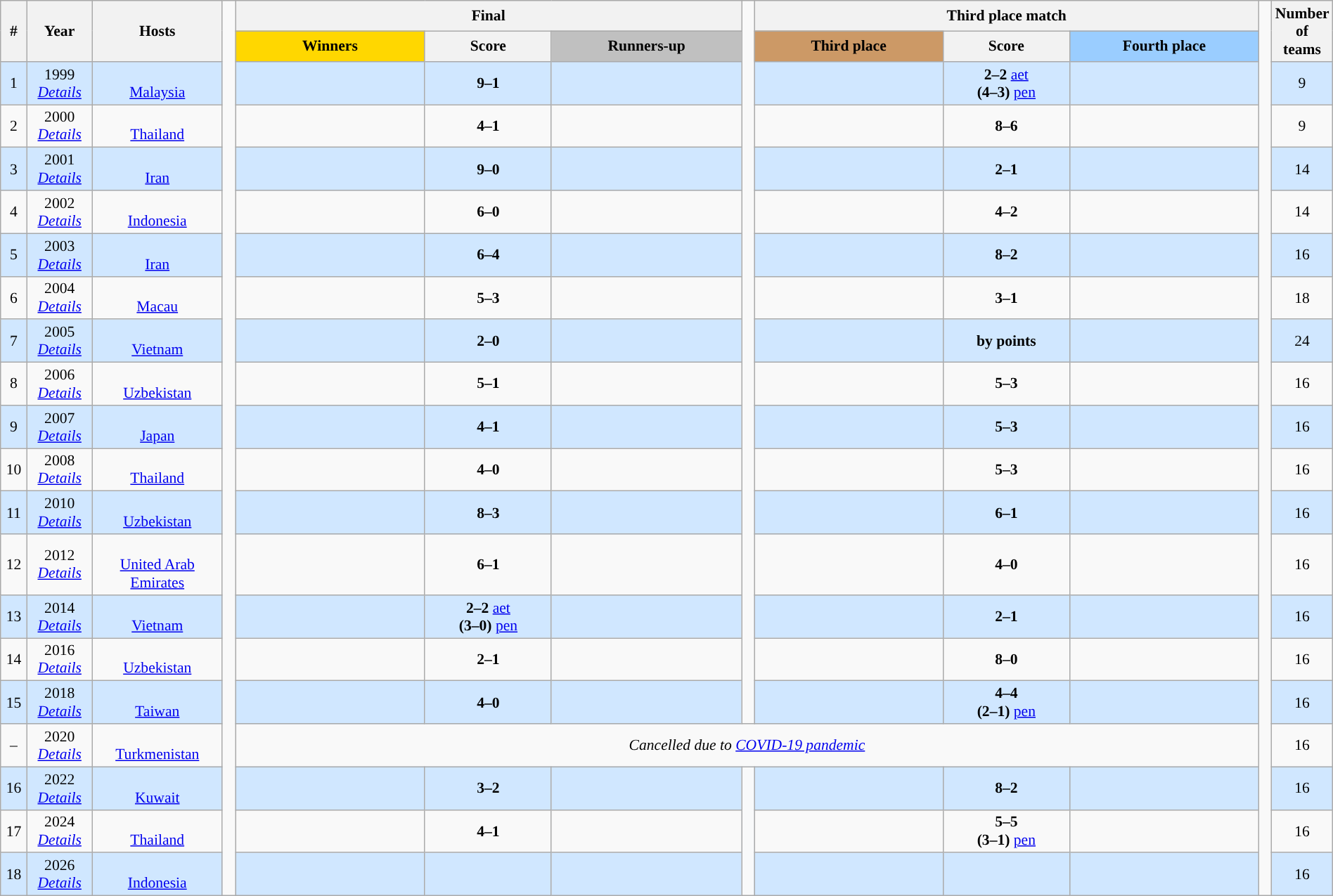<table class="wikitable" style="font-size:90%; text-align:center; width:100%;">
<tr>
<th rowspan="2" style="width:2%;">#</th>
<th rowspan="2" style="width:5%;">Year</th>
<th rowspan="2" style="width:10%;">Hosts</th>
<td width = 1% rowspan=21></td>
<th colspan=3>Final</th>
<td width = 1% rowspan=17></td>
<th colspan=3>Third place match</th>
<td width = 1% rowspan=21></td>
<th rowspan=2>Number of teams</th>
</tr>
<tr>
<th style="width:15%; background:gold;">Winners</th>
<th style="width:10%;">Score</th>
<th style="width:15%; background:silver;">Runners-up</th>
<th style="width:15%; background:#c96;">Third place</th>
<th style="width:10%;">Score</th>
<th style="width:15%; background:#9acdff;">Fourth place</th>
</tr>
<tr bgcolor=#D0E7FF>
<td>1</td>
<td>1999<br><em><a href='#'>Details</a></em></td>
<td><br><a href='#'>Malaysia</a></td>
<td><strong></strong></td>
<td><strong>9–1</strong></td>
<td></td>
<td></td>
<td><strong>2–2</strong> <a href='#'>aet</a><br><strong>(4–3)</strong> <a href='#'>pen</a></td>
<td></td>
<td>9</td>
</tr>
<tr>
<td>2</td>
<td>2000<br><em><a href='#'>Details</a></em></td>
<td><br><a href='#'>Thailand</a></td>
<td><strong></strong></td>
<td><strong>4–1</strong></td>
<td></td>
<td></td>
<td><strong>8–6</strong></td>
<td></td>
<td>9</td>
</tr>
<tr bgcolor=#D0E7FF>
<td>3</td>
<td>2001<br><em><a href='#'>Details</a></em></td>
<td><br><a href='#'>Iran</a></td>
<td><strong></strong></td>
<td><strong>9–0</strong></td>
<td></td>
<td></td>
<td><strong>2–1</strong></td>
<td></td>
<td>14</td>
</tr>
<tr>
<td>4</td>
<td>2002<br><em><a href='#'>Details</a></em></td>
<td><br><a href='#'>Indonesia</a></td>
<td><strong></strong></td>
<td><strong>6–0</strong></td>
<td></td>
<td></td>
<td><strong>4–2</strong></td>
<td></td>
<td>14</td>
</tr>
<tr bgcolor=#D0E7FF>
<td>5</td>
<td>2003<br><em><a href='#'>Details</a></em></td>
<td><br><a href='#'>Iran</a></td>
<td><strong></strong></td>
<td><strong>6–4</strong></td>
<td></td>
<td></td>
<td><strong>8–2</strong></td>
<td></td>
<td>16</td>
</tr>
<tr>
<td>6</td>
<td>2004<br><em><a href='#'>Details</a></em></td>
<td><br><a href='#'>Macau</a></td>
<td><strong></strong></td>
<td><strong>5–3</strong></td>
<td></td>
<td></td>
<td><strong>3–1</strong></td>
<td></td>
<td>18</td>
</tr>
<tr bgcolor=#D0E7FF>
<td>7</td>
<td>2005<br><em><a href='#'>Details</a></em></td>
<td><br><a href='#'>Vietnam</a></td>
<td><strong></strong></td>
<td><strong>2–0</strong></td>
<td></td>
<td></td>
<td><strong>by points</strong></td>
<td></td>
<td>24</td>
</tr>
<tr>
<td>8</td>
<td>2006<br><em><a href='#'>Details</a></em></td>
<td><br><a href='#'>Uzbekistan</a></td>
<td><strong></strong></td>
<td><strong>5–1</strong></td>
<td></td>
<td></td>
<td><strong>5–3</strong></td>
<td></td>
<td>16</td>
</tr>
<tr bgcolor=#D0E7FF>
<td>9</td>
<td>2007<br><em><a href='#'>Details</a></em></td>
<td><br><a href='#'>Japan</a></td>
<td><strong></strong></td>
<td><strong>4–1</strong></td>
<td></td>
<td></td>
<td><strong>5–3</strong></td>
<td></td>
<td>16</td>
</tr>
<tr>
<td>10</td>
<td>2008<br><em><a href='#'>Details</a></em></td>
<td><br><a href='#'>Thailand</a></td>
<td><strong></strong></td>
<td><strong>4–0</strong></td>
<td></td>
<td></td>
<td><strong>5–3</strong></td>
<td></td>
<td>16</td>
</tr>
<tr bgcolor=#D0E7FF>
<td>11</td>
<td>2010<br><em><a href='#'>Details</a></em></td>
<td><br><a href='#'>Uzbekistan</a></td>
<td><strong></strong></td>
<td><strong>8–3</strong></td>
<td></td>
<td></td>
<td><strong>6–1</strong></td>
<td></td>
<td>16</td>
</tr>
<tr>
<td>12</td>
<td>2012<br><em><a href='#'>Details</a></em></td>
<td><br><a href='#'>United Arab Emirates</a></td>
<td><strong></strong></td>
<td><strong>6–1</strong></td>
<td></td>
<td></td>
<td><strong>4–0</strong></td>
<td></td>
<td>16</td>
</tr>
<tr bgcolor=#D0E7FF>
<td>13</td>
<td>2014<br><em><a href='#'>Details</a></em></td>
<td><br><a href='#'>Vietnam</a></td>
<td><strong></strong></td>
<td><strong>2–2</strong> <a href='#'>aet</a><br><strong>(3–0)</strong> <a href='#'>pen</a></td>
<td></td>
<td></td>
<td><strong>2–1</strong></td>
<td></td>
<td>16</td>
</tr>
<tr>
<td>14</td>
<td>2016<br><em><a href='#'>Details</a></em></td>
<td><br><a href='#'>Uzbekistan</a></td>
<td><strong></strong></td>
<td><strong>2–1</strong></td>
<td></td>
<td></td>
<td><strong>8–0</strong></td>
<td></td>
<td>16</td>
</tr>
<tr bgcolor=#D0E7FF>
<td>15</td>
<td>2018<br><em><a href='#'>Details</a></em></td>
<td><br><a href='#'>Taiwan</a></td>
<td><strong></strong></td>
<td><strong>4–0</strong></td>
<td></td>
<td></td>
<td><strong>4–4</strong><br><strong>(2–1)</strong> <a href='#'>pen</a></td>
<td></td>
<td>16</td>
</tr>
<tr>
<td>–</td>
<td>2020<br><em><a href='#'>Details</a></em></td>
<td><br><a href='#'>Turkmenistan</a></td>
<td colspan=7><em>Cancelled due to <a href='#'>COVID-19 pandemic</a></em></td>
<td>16</td>
</tr>
<tr bgcolor=#D0E7FF>
<td>16</td>
<td>2022<br><em><a href='#'>Details</a></em></td>
<td><br><a href='#'>Kuwait</a></td>
<td><strong></strong></td>
<td><strong>3–2</strong></td>
<td></td>
<td bgcolor=#F8F9FA width = 1% rowspan=3></td>
<td></td>
<td><strong>8–2</strong></td>
<td></td>
<td>16</td>
</tr>
<tr>
<td>17</td>
<td>2024<br><em><a href='#'>Details</a></em></td>
<td><br><a href='#'>Thailand</a></td>
<td><strong></strong></td>
<td><strong>4–1</strong></td>
<td></td>
<td></td>
<td><strong>5–5</strong><br><strong>(3–1)</strong> <a href='#'>pen</a></td>
<td></td>
<td>16</td>
</tr>
<tr bgcolor=#D0E7FF>
<td>18</td>
<td>2026<br><em><a href='#'>Details</a></em></td>
<td><br><a href='#'>Indonesia</a></td>
<td></td>
<td></td>
<td></td>
<td></td>
<td></td>
<td></td>
<td>16</td>
</tr>
</table>
